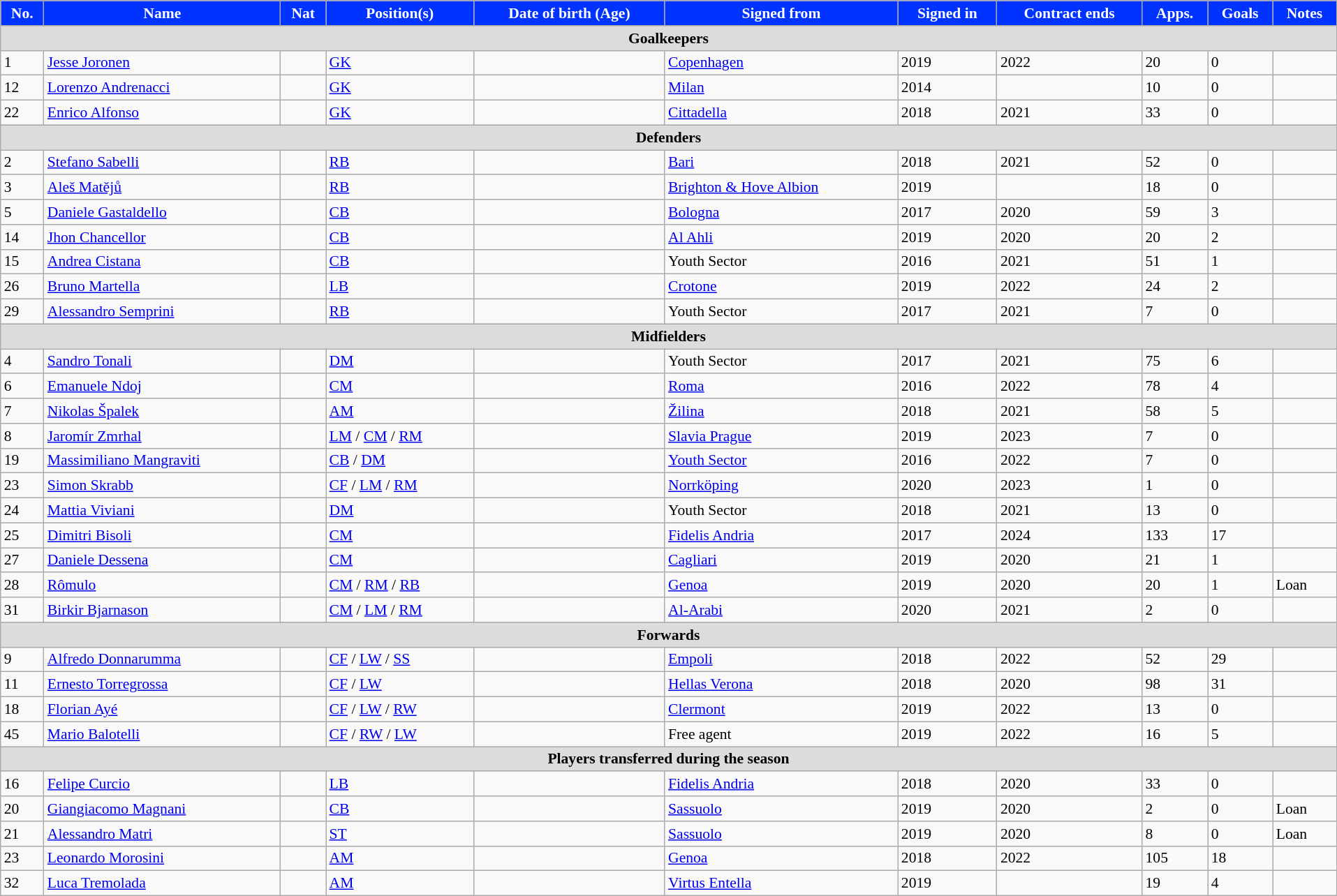<table class="wikitable" style="text-align:left; font-size:90%; width:101%;">
<tr>
<th style="background:#0033FF; color:white; text-align:center;">No.</th>
<th style="background:#0033FF; color:white; text-align:center;">Name</th>
<th style="background:#0033FF; color:white; text-align:center;">Nat</th>
<th style="background:#0033FF; color:white; text-align:center;">Position(s)</th>
<th style="background:#0033FF; color:white; text-align:center;">Date of birth (Age)</th>
<th style="background:#0033FF; color:white; text-align:center;">Signed from</th>
<th style="background:#0033FF; color:white; text-align:center;">Signed in</th>
<th style="background:#0033FF; color:white; text-align:center;">Contract ends</th>
<th style="background:#0033FF; color:white; text-align:center;">Apps.</th>
<th style="background:#0033FF; color:white; text-align:center;">Goals</th>
<th style="background:#0033FF; color:white; text-align:center;">Notes</th>
</tr>
<tr>
<th colspan=11 style="background:#dcdcdc; text-align:center;">Goalkeepers</th>
</tr>
<tr>
<td>1</td>
<td><a href='#'>Jesse Joronen</a></td>
<td></td>
<td><a href='#'>GK</a></td>
<td></td>
<td> <a href='#'>Copenhagen</a></td>
<td>2019</td>
<td>2022</td>
<td>20</td>
<td>0</td>
<td></td>
</tr>
<tr>
<td>12</td>
<td><a href='#'>Lorenzo Andrenacci</a></td>
<td></td>
<td><a href='#'>GK</a></td>
<td></td>
<td> <a href='#'>Milan</a></td>
<td>2014</td>
<td></td>
<td>10</td>
<td>0</td>
<td></td>
</tr>
<tr>
<td>22</td>
<td><a href='#'>Enrico Alfonso</a></td>
<td></td>
<td><a href='#'>GK</a></td>
<td></td>
<td> <a href='#'>Cittadella</a></td>
<td>2018</td>
<td>2021</td>
<td>33</td>
<td>0</td>
<td></td>
</tr>
<tr>
<th colspan=11 style="background:#dcdcdc; text-align:center;">Defenders</th>
</tr>
<tr>
<td>2</td>
<td><a href='#'>Stefano Sabelli</a></td>
<td></td>
<td><a href='#'>RB</a></td>
<td></td>
<td> <a href='#'>Bari</a></td>
<td>2018</td>
<td>2021</td>
<td>52</td>
<td>0</td>
<td></td>
</tr>
<tr>
<td>3</td>
<td><a href='#'>Aleš Matějů</a></td>
<td></td>
<td><a href='#'>RB</a></td>
<td></td>
<td> <a href='#'>Brighton & Hove Albion</a></td>
<td>2019</td>
<td></td>
<td>18</td>
<td>0</td>
<td></td>
</tr>
<tr>
<td>5</td>
<td><a href='#'>Daniele Gastaldello</a></td>
<td></td>
<td><a href='#'>CB</a></td>
<td></td>
<td> <a href='#'>Bologna</a></td>
<td>2017</td>
<td>2020</td>
<td>59</td>
<td>3</td>
<td></td>
</tr>
<tr>
<td>14</td>
<td><a href='#'>Jhon Chancellor</a></td>
<td></td>
<td><a href='#'>CB</a></td>
<td></td>
<td> <a href='#'>Al Ahli</a></td>
<td>2019</td>
<td>2020</td>
<td>20</td>
<td>2</td>
<td></td>
</tr>
<tr>
<td>15</td>
<td><a href='#'>Andrea Cistana</a></td>
<td></td>
<td><a href='#'>CB</a></td>
<td></td>
<td> Youth Sector</td>
<td>2016</td>
<td>2021</td>
<td>51</td>
<td>1</td>
<td></td>
</tr>
<tr>
<td>26</td>
<td><a href='#'>Bruno Martella</a></td>
<td></td>
<td><a href='#'>LB</a></td>
<td></td>
<td> <a href='#'>Crotone</a></td>
<td>2019</td>
<td>2022</td>
<td>24</td>
<td>2</td>
<td></td>
</tr>
<tr>
<td>29</td>
<td><a href='#'>Alessandro Semprini</a></td>
<td></td>
<td><a href='#'>RB</a></td>
<td></td>
<td> Youth Sector</td>
<td>2017</td>
<td>2021</td>
<td>7</td>
<td>0</td>
<td></td>
</tr>
<tr>
<th colspan=11 style="background:#dcdcdc; text-align:center;">Midfielders</th>
</tr>
<tr>
<td>4</td>
<td><a href='#'>Sandro Tonali</a></td>
<td></td>
<td><a href='#'>DM</a></td>
<td></td>
<td> Youth Sector</td>
<td>2017</td>
<td>2021</td>
<td>75</td>
<td>6</td>
<td></td>
</tr>
<tr>
<td>6</td>
<td><a href='#'>Emanuele Ndoj</a></td>
<td></td>
<td><a href='#'>CM</a></td>
<td></td>
<td> <a href='#'>Roma</a></td>
<td>2016</td>
<td>2022</td>
<td>78</td>
<td>4</td>
<td></td>
</tr>
<tr>
<td>7</td>
<td><a href='#'>Nikolas Špalek</a></td>
<td></td>
<td><a href='#'>AM</a></td>
<td></td>
<td> <a href='#'>Žilina</a></td>
<td>2018</td>
<td>2021</td>
<td>58</td>
<td>5</td>
<td></td>
</tr>
<tr>
<td>8</td>
<td><a href='#'>Jaromír Zmrhal</a></td>
<td></td>
<td><a href='#'>LM</a> / <a href='#'>CM</a> / <a href='#'>RM</a></td>
<td></td>
<td> <a href='#'>Slavia Prague</a></td>
<td>2019</td>
<td>2023</td>
<td>7</td>
<td>0</td>
<td></td>
</tr>
<tr>
<td>19</td>
<td><a href='#'>Massimiliano Mangraviti</a></td>
<td></td>
<td><a href='#'>CB</a> / <a href='#'>DM</a></td>
<td></td>
<td> <a href='#'>Youth Sector</a></td>
<td>2016</td>
<td>2022</td>
<td>7</td>
<td>0</td>
<td></td>
</tr>
<tr>
<td>23</td>
<td><a href='#'>Simon Skrabb</a></td>
<td></td>
<td><a href='#'>CF</a> / <a href='#'>LM</a> / <a href='#'>RM</a></td>
<td></td>
<td> <a href='#'>Norrköping</a></td>
<td>2020</td>
<td>2023</td>
<td>1</td>
<td>0</td>
<td></td>
</tr>
<tr>
<td>24</td>
<td><a href='#'>Mattia Viviani</a></td>
<td></td>
<td><a href='#'>DM</a></td>
<td></td>
<td> Youth Sector</td>
<td>2018</td>
<td>2021</td>
<td>13</td>
<td>0</td>
<td></td>
</tr>
<tr>
<td>25</td>
<td><a href='#'>Dimitri Bisoli</a></td>
<td></td>
<td><a href='#'>CM</a></td>
<td></td>
<td> <a href='#'>Fidelis Andria</a></td>
<td>2017</td>
<td>2024</td>
<td>133</td>
<td>17</td>
<td></td>
</tr>
<tr>
<td>27</td>
<td><a href='#'>Daniele Dessena</a></td>
<td></td>
<td><a href='#'>CM</a></td>
<td></td>
<td> <a href='#'>Cagliari</a></td>
<td>2019</td>
<td>2020</td>
<td>21</td>
<td>1</td>
<td></td>
</tr>
<tr>
<td>28</td>
<td><a href='#'>Rômulo</a></td>
<td></td>
<td><a href='#'>CM</a> / <a href='#'>RM</a> / <a href='#'>RB</a></td>
<td></td>
<td> <a href='#'>Genoa</a></td>
<td>2019</td>
<td>2020</td>
<td>20</td>
<td>1</td>
<td>Loan</td>
</tr>
<tr>
<td>31</td>
<td><a href='#'>Birkir Bjarnason</a></td>
<td></td>
<td><a href='#'>CM</a> / <a href='#'>LM</a> / <a href='#'>RM</a></td>
<td></td>
<td> <a href='#'>Al-Arabi</a></td>
<td>2020</td>
<td>2021</td>
<td>2</td>
<td>0</td>
<td></td>
</tr>
<tr>
<th colspan=11 style="background:#dcdcdc; text-align:center;">Forwards</th>
</tr>
<tr>
<td>9</td>
<td><a href='#'>Alfredo Donnarumma</a></td>
<td></td>
<td><a href='#'>CF</a> / <a href='#'>LW</a> / <a href='#'>SS</a></td>
<td></td>
<td> <a href='#'>Empoli</a></td>
<td>2018</td>
<td>2022</td>
<td>52</td>
<td>29</td>
<td></td>
</tr>
<tr>
<td>11</td>
<td><a href='#'>Ernesto Torregrossa</a></td>
<td></td>
<td><a href='#'>CF</a> / <a href='#'>LW</a></td>
<td></td>
<td> <a href='#'>Hellas Verona</a></td>
<td>2018</td>
<td>2020</td>
<td>98</td>
<td>31</td>
<td></td>
</tr>
<tr>
<td>18</td>
<td><a href='#'>Florian Ayé</a></td>
<td></td>
<td><a href='#'>CF</a> / <a href='#'>LW</a> / <a href='#'>RW</a></td>
<td></td>
<td> <a href='#'>Clermont</a></td>
<td>2019</td>
<td>2022</td>
<td>13</td>
<td>0</td>
<td></td>
</tr>
<tr>
<td>45</td>
<td><a href='#'>Mario Balotelli</a></td>
<td></td>
<td><a href='#'>CF</a> / <a href='#'>RW</a> / <a href='#'>LW</a></td>
<td></td>
<td>Free agent</td>
<td>2019</td>
<td>2022</td>
<td>16</td>
<td>5</td>
<td></td>
</tr>
<tr>
<th colspan=11 style="background:#dcdcdc; text-align:center;">Players transferred during the season</th>
</tr>
<tr>
<td>16</td>
<td><a href='#'>Felipe Curcio</a></td>
<td></td>
<td><a href='#'>LB</a></td>
<td></td>
<td> <a href='#'>Fidelis Andria</a></td>
<td>2018</td>
<td>2020</td>
<td>33</td>
<td>0</td>
<td></td>
</tr>
<tr>
<td>20</td>
<td><a href='#'>Giangiacomo Magnani</a></td>
<td></td>
<td><a href='#'>CB</a></td>
<td></td>
<td> <a href='#'>Sassuolo</a></td>
<td>2019</td>
<td>2020</td>
<td>2</td>
<td>0</td>
<td>Loan</td>
</tr>
<tr>
<td>21</td>
<td><a href='#'>Alessandro Matri</a></td>
<td></td>
<td><a href='#'>ST</a></td>
<td></td>
<td> <a href='#'>Sassuolo</a></td>
<td>2019</td>
<td>2020</td>
<td>8</td>
<td>0</td>
<td>Loan</td>
</tr>
<tr>
<td>23</td>
<td><a href='#'>Leonardo Morosini</a></td>
<td></td>
<td><a href='#'>AM</a></td>
<td></td>
<td> <a href='#'>Genoa</a></td>
<td>2018</td>
<td>2022</td>
<td>105</td>
<td>18</td>
<td></td>
</tr>
<tr>
<td>32</td>
<td><a href='#'>Luca Tremolada</a></td>
<td></td>
<td><a href='#'>AM</a></td>
<td></td>
<td> <a href='#'>Virtus Entella</a></td>
<td>2019</td>
<td></td>
<td>19</td>
<td>4</td>
<td></td>
</tr>
</table>
